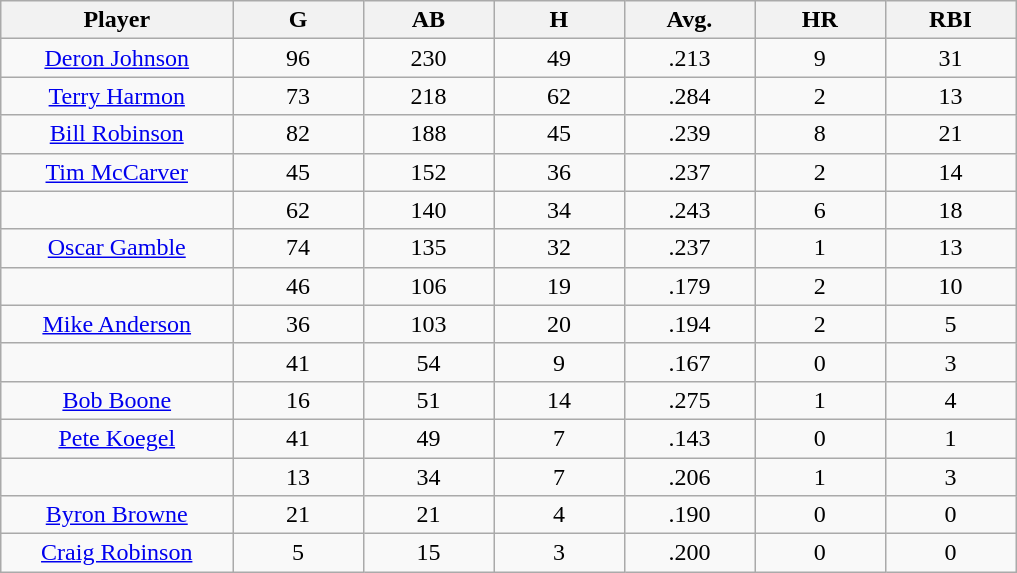<table class="wikitable sortable">
<tr>
<th bgcolor="#DDDDFF" width="16%">Player</th>
<th bgcolor="#DDDDFF" width="9%">G</th>
<th bgcolor="#DDDDFF" width="9%">AB</th>
<th bgcolor="#DDDDFF" width="9%">H</th>
<th bgcolor="#DDDDFF" width="9%">Avg.</th>
<th bgcolor="#DDDDFF" width="9%">HR</th>
<th bgcolor="#DDDDFF" width="9%">RBI</th>
</tr>
<tr align="center">
<td><a href='#'>Deron Johnson</a></td>
<td>96</td>
<td>230</td>
<td>49</td>
<td>.213</td>
<td>9</td>
<td>31</td>
</tr>
<tr align=center>
<td><a href='#'>Terry Harmon</a></td>
<td>73</td>
<td>218</td>
<td>62</td>
<td>.284</td>
<td>2</td>
<td>13</td>
</tr>
<tr align=center>
<td><a href='#'>Bill Robinson</a></td>
<td>82</td>
<td>188</td>
<td>45</td>
<td>.239</td>
<td>8</td>
<td>21</td>
</tr>
<tr align=center>
<td><a href='#'>Tim McCarver</a></td>
<td>45</td>
<td>152</td>
<td>36</td>
<td>.237</td>
<td>2</td>
<td>14</td>
</tr>
<tr align=center>
<td></td>
<td>62</td>
<td>140</td>
<td>34</td>
<td>.243</td>
<td>6</td>
<td>18</td>
</tr>
<tr align="center">
<td><a href='#'>Oscar Gamble</a></td>
<td>74</td>
<td>135</td>
<td>32</td>
<td>.237</td>
<td>1</td>
<td>13</td>
</tr>
<tr align=center>
<td></td>
<td>46</td>
<td>106</td>
<td>19</td>
<td>.179</td>
<td>2</td>
<td>10</td>
</tr>
<tr align="center">
<td><a href='#'>Mike Anderson</a></td>
<td>36</td>
<td>103</td>
<td>20</td>
<td>.194</td>
<td>2</td>
<td>5</td>
</tr>
<tr align=center>
<td></td>
<td>41</td>
<td>54</td>
<td>9</td>
<td>.167</td>
<td>0</td>
<td>3</td>
</tr>
<tr align="center">
<td><a href='#'>Bob Boone</a></td>
<td>16</td>
<td>51</td>
<td>14</td>
<td>.275</td>
<td>1</td>
<td>4</td>
</tr>
<tr align=center>
<td><a href='#'>Pete Koegel</a></td>
<td>41</td>
<td>49</td>
<td>7</td>
<td>.143</td>
<td>0</td>
<td>1</td>
</tr>
<tr align=center>
<td></td>
<td>13</td>
<td>34</td>
<td>7</td>
<td>.206</td>
<td>1</td>
<td>3</td>
</tr>
<tr align="center">
<td><a href='#'>Byron Browne</a></td>
<td>21</td>
<td>21</td>
<td>4</td>
<td>.190</td>
<td>0</td>
<td>0</td>
</tr>
<tr align=center>
<td><a href='#'>Craig Robinson</a></td>
<td>5</td>
<td>15</td>
<td>3</td>
<td>.200</td>
<td>0</td>
<td>0</td>
</tr>
</table>
